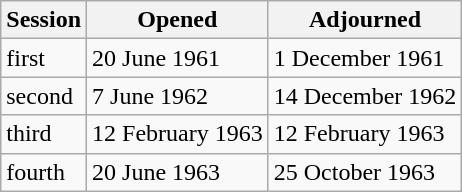<table class="wikitable">
<tr>
<th>Session</th>
<th>Opened</th>
<th>Adjourned</th>
</tr>
<tr>
<td>first</td>
<td>20 June 1961</td>
<td>1 December 1961</td>
</tr>
<tr>
<td>second</td>
<td>7 June 1962</td>
<td>14 December 1962</td>
</tr>
<tr>
<td>third</td>
<td>12 February 1963</td>
<td>12 February 1963</td>
</tr>
<tr>
<td>fourth</td>
<td>20 June 1963</td>
<td>25 October 1963</td>
</tr>
</table>
